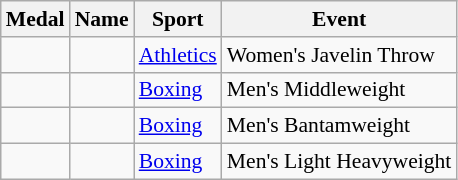<table class="wikitable sortable" style="font-size:90%">
<tr>
<th>Medal</th>
<th>Name</th>
<th>Sport</th>
<th>Event</th>
</tr>
<tr>
<td></td>
<td></td>
<td><a href='#'>Athletics</a></td>
<td>Women's Javelin Throw</td>
</tr>
<tr>
<td></td>
<td></td>
<td><a href='#'>Boxing</a></td>
<td>Men's Middleweight</td>
</tr>
<tr>
<td></td>
<td></td>
<td><a href='#'>Boxing</a></td>
<td>Men's Bantamweight</td>
</tr>
<tr>
<td></td>
<td></td>
<td><a href='#'>Boxing</a></td>
<td>Men's Light Heavyweight</td>
</tr>
</table>
